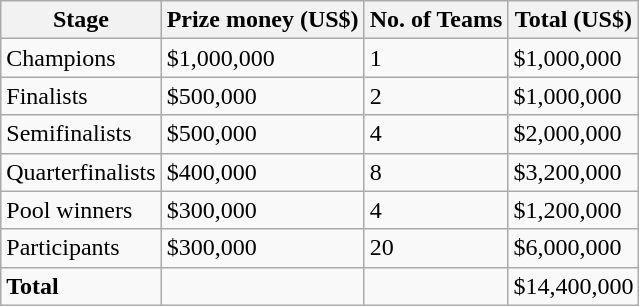<table class="wikitable">
<tr>
<th>Stage</th>
<th>Prize money (US$)</th>
<th>No. of Teams</th>
<th>Total (US$)</th>
</tr>
<tr>
<td>Champions</td>
<td>$1,000,000</td>
<td>1</td>
<td>$1,000,000</td>
</tr>
<tr>
<td>Finalists</td>
<td>$500,000</td>
<td>2</td>
<td>$1,000,000</td>
</tr>
<tr>
<td>Semifinalists</td>
<td>$500,000</td>
<td>4</td>
<td>$2,000,000</td>
</tr>
<tr>
<td>Quarterfinalists</td>
<td>$400,000</td>
<td>8</td>
<td>$3,200,000</td>
</tr>
<tr>
<td>Pool winners</td>
<td>$300,000</td>
<td>4</td>
<td>$1,200,000</td>
</tr>
<tr>
<td>Participants</td>
<td>$300,000</td>
<td>20</td>
<td>$6,000,000</td>
</tr>
<tr>
<td><strong>Total</strong></td>
<td> </td>
<td> </td>
<td align=right>$14,400,000</td>
</tr>
</table>
